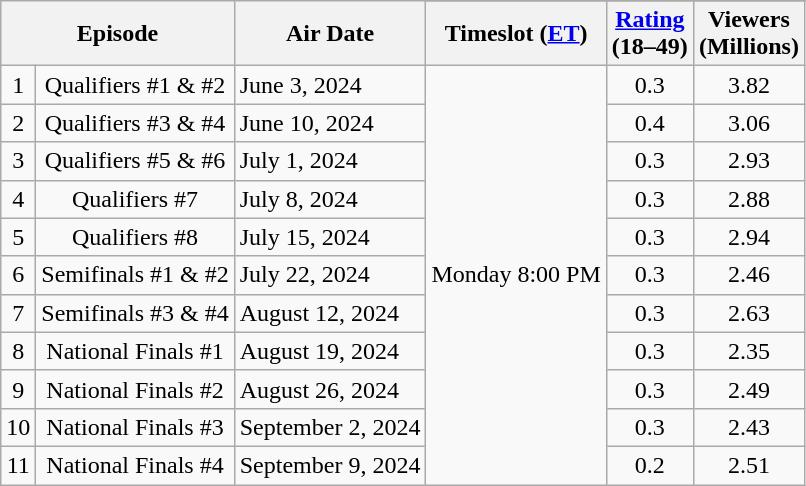<table class="wikitable" style="text-align:center">
<tr>
<th colspan="2" rowspan="2">Episode</th>
<th rowspan="2">Air Date</th>
</tr>
<tr>
<th>Timeslot (<a href='#'>ET</a>)</th>
<th><a href='#'>Rating</a><br>(18–49)</th>
<th>Viewers<br>(Millions)</th>
</tr>
<tr>
<td>1</td>
<td>Qualifiers #1 & #2</td>
<td style="text-align:left">June 3, 2024</td>
<td rowspan="11">Monday 8:00 PM</td>
<td>0.3</td>
<td>3.82</td>
</tr>
<tr>
<td>2</td>
<td>Qualifiers #3 & #4</td>
<td style="text-align:left">June 10, 2024</td>
<td>0.4</td>
<td>3.06</td>
</tr>
<tr>
<td>3</td>
<td>Qualifiers #5 & #6</td>
<td style="text-align:left">July 1, 2024</td>
<td>0.3</td>
<td>2.93</td>
</tr>
<tr>
<td>4</td>
<td>Qualifiers #7</td>
<td style="text-align:left">July 8, 2024</td>
<td>0.3</td>
<td>2.88</td>
</tr>
<tr>
<td>5</td>
<td>Qualifiers #8</td>
<td style="text-align:left">July 15, 2024</td>
<td>0.3</td>
<td>2.94</td>
</tr>
<tr>
<td>6</td>
<td>Semifinals #1 & #2</td>
<td style="text-align:left">July 22, 2024</td>
<td>0.3</td>
<td>2.46</td>
</tr>
<tr>
<td>7</td>
<td>Semifinals #3 & #4</td>
<td style="text-align:left">August 12, 2024</td>
<td>0.3</td>
<td>2.63</td>
</tr>
<tr>
<td>8</td>
<td>National Finals #1</td>
<td style="text-align:left">August 19, 2024</td>
<td>0.3</td>
<td>2.35</td>
</tr>
<tr>
<td>9</td>
<td>National Finals #2</td>
<td style="text-align:left">August 26, 2024</td>
<td>0.3</td>
<td>2.49</td>
</tr>
<tr>
<td>10</td>
<td>National Finals #3</td>
<td style="text-align:left">September 2, 2024</td>
<td>0.3</td>
<td>2.43</td>
</tr>
<tr>
<td>11</td>
<td>National Finals #4</td>
<td style="text-align:left">September 9, 2024</td>
<td>0.2</td>
<td>2.51</td>
</tr>
</table>
